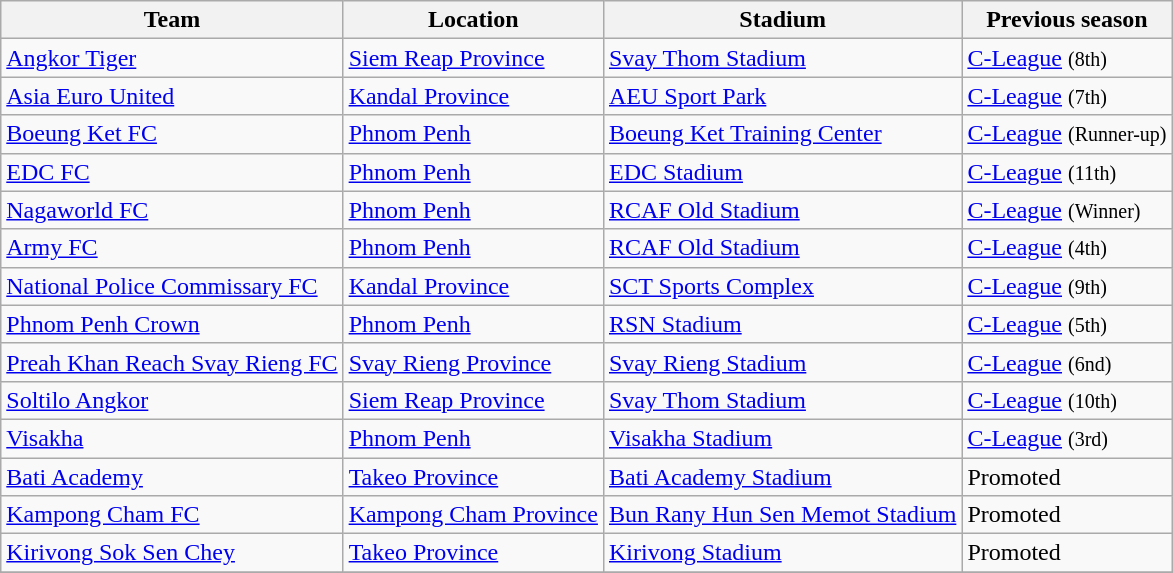<table class="wikitable sortable" style="align-left">
<tr>
<th>Team</th>
<th>Location</th>
<th>Stadium</th>
<th>Previous season</th>
</tr>
<tr>
<td><a href='#'>Angkor Tiger</a></td>
<td><a href='#'>Siem Reap Province</a></td>
<td><a href='#'>Svay Thom Stadium</a></td>
<td><a href='#'>C-League</a> <small>(8th)</small></td>
</tr>
<tr>
<td><a href='#'>Asia Euro United</a></td>
<td><a href='#'>Kandal Province</a></td>
<td><a href='#'>AEU Sport Park</a></td>
<td><a href='#'>C-League</a> <small>(7th)</small></td>
</tr>
<tr>
<td><a href='#'>Boeung Ket FC</a></td>
<td><a href='#'>Phnom Penh</a></td>
<td><a href='#'>Boeung Ket Training Center</a></td>
<td><a href='#'>C-League</a> <small>(Runner-up)</small></td>
</tr>
<tr>
<td><a href='#'>EDC FC</a></td>
<td><a href='#'>Phnom Penh</a></td>
<td><a href='#'>EDC Stadium</a></td>
<td><a href='#'>C-League</a> <small>(11th)</small></td>
</tr>
<tr>
<td><a href='#'>Nagaworld FC</a></td>
<td><a href='#'>Phnom Penh</a></td>
<td><a href='#'>RCAF Old Stadium</a></td>
<td><a href='#'>C-League</a> <small>(Winner)</small></td>
</tr>
<tr>
<td><a href='#'>Army FC</a></td>
<td><a href='#'>Phnom Penh</a></td>
<td><a href='#'>RCAF Old Stadium</a></td>
<td><a href='#'>C-League</a> <small>(4th)</small></td>
</tr>
<tr>
<td><a href='#'>National Police Commissary FC</a></td>
<td><a href='#'>Kandal Province</a></td>
<td><a href='#'>SCT Sports Complex</a></td>
<td><a href='#'>C-League</a> <small>(9th)</small></td>
</tr>
<tr>
<td><a href='#'>Phnom Penh Crown</a></td>
<td><a href='#'>Phnom Penh</a></td>
<td><a href='#'>RSN Stadium</a></td>
<td><a href='#'>C-League</a> <small>(5th)</small></td>
</tr>
<tr>
<td><a href='#'>Preah Khan Reach Svay Rieng FC</a></td>
<td><a href='#'>Svay Rieng Province</a></td>
<td><a href='#'>Svay Rieng Stadium</a></td>
<td><a href='#'>C-League</a> <small>(6nd)</small></td>
</tr>
<tr>
<td><a href='#'>Soltilo Angkor</a></td>
<td><a href='#'>Siem Reap Province</a></td>
<td><a href='#'>Svay Thom Stadium</a></td>
<td><a href='#'>C-League</a> <small>(10th)</small></td>
</tr>
<tr>
<td><a href='#'>Visakha</a></td>
<td><a href='#'>Phnom Penh</a></td>
<td><a href='#'>Visakha Stadium</a></td>
<td><a href='#'>C-League</a> <small>(3rd)</small></td>
</tr>
<tr>
<td><a href='#'>Bati Academy</a></td>
<td><a href='#'>Takeo Province</a></td>
<td><a href='#'>Bati Academy Stadium</a></td>
<td>Promoted</td>
</tr>
<tr>
<td><a href='#'>Kampong Cham FC</a></td>
<td><a href='#'>Kampong Cham Province</a></td>
<td><a href='#'>Bun Rany Hun Sen Memot Stadium</a></td>
<td>Promoted</td>
</tr>
<tr>
<td><a href='#'>Kirivong Sok Sen Chey</a></td>
<td><a href='#'>Takeo Province</a></td>
<td><a href='#'>Kirivong Stadium</a></td>
<td>Promoted</td>
</tr>
<tr>
</tr>
</table>
